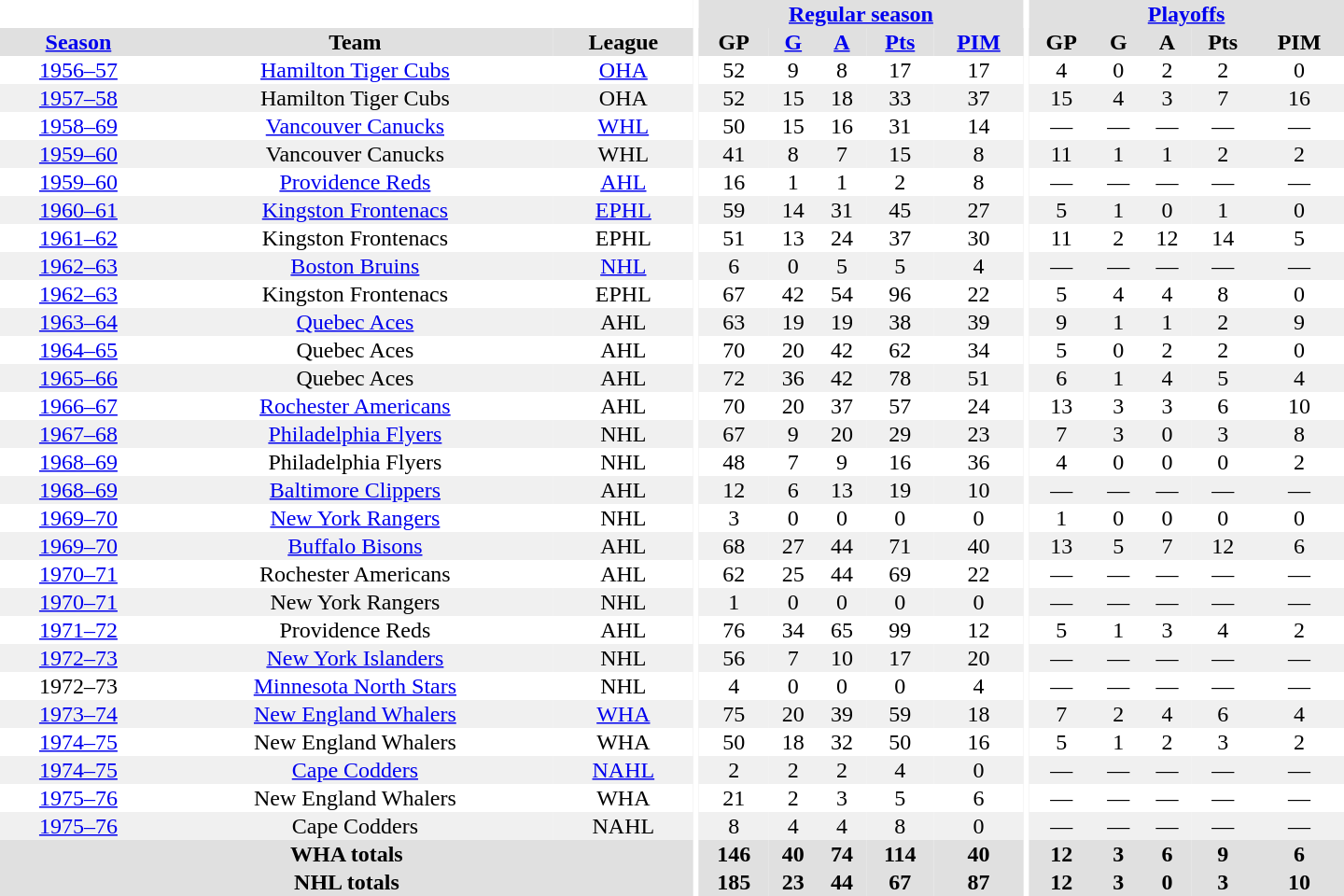<table border="0" cellpadding="1" cellspacing="0" style="text-align:center; width:60em">
<tr bgcolor="#e0e0e0">
<th colspan="3" bgcolor="#ffffff"></th>
<th rowspan="100" bgcolor="#ffffff"></th>
<th colspan="5"><a href='#'>Regular season</a></th>
<th rowspan="100" bgcolor="#ffffff"></th>
<th colspan="5"><a href='#'>Playoffs</a></th>
</tr>
<tr bgcolor="#e0e0e0">
<th><a href='#'>Season</a></th>
<th>Team</th>
<th>League</th>
<th>GP</th>
<th><a href='#'>G</a></th>
<th><a href='#'>A</a></th>
<th><a href='#'>Pts</a></th>
<th><a href='#'>PIM</a></th>
<th>GP</th>
<th>G</th>
<th>A</th>
<th>Pts</th>
<th>PIM</th>
</tr>
<tr>
<td><a href='#'>1956–57</a></td>
<td><a href='#'>Hamilton Tiger Cubs</a></td>
<td><a href='#'>OHA</a></td>
<td>52</td>
<td>9</td>
<td>8</td>
<td>17</td>
<td>17</td>
<td>4</td>
<td>0</td>
<td>2</td>
<td>2</td>
<td>0</td>
</tr>
<tr bgcolor="#f0f0f0">
<td><a href='#'>1957–58</a></td>
<td>Hamilton Tiger Cubs</td>
<td>OHA</td>
<td>52</td>
<td>15</td>
<td>18</td>
<td>33</td>
<td>37</td>
<td>15</td>
<td>4</td>
<td>3</td>
<td>7</td>
<td>16</td>
</tr>
<tr>
<td><a href='#'>1958–69</a></td>
<td><a href='#'>Vancouver Canucks</a></td>
<td><a href='#'>WHL</a></td>
<td>50</td>
<td>15</td>
<td>16</td>
<td>31</td>
<td>14</td>
<td>—</td>
<td>—</td>
<td>—</td>
<td>—</td>
<td>—</td>
</tr>
<tr bgcolor="#f0f0f0">
<td><a href='#'>1959–60</a></td>
<td>Vancouver Canucks</td>
<td>WHL</td>
<td>41</td>
<td>8</td>
<td>7</td>
<td>15</td>
<td>8</td>
<td>11</td>
<td>1</td>
<td>1</td>
<td>2</td>
<td>2</td>
</tr>
<tr>
<td><a href='#'>1959–60</a></td>
<td><a href='#'>Providence Reds</a></td>
<td><a href='#'>AHL</a></td>
<td>16</td>
<td>1</td>
<td>1</td>
<td>2</td>
<td>8</td>
<td>—</td>
<td>—</td>
<td>—</td>
<td>—</td>
<td>—</td>
</tr>
<tr bgcolor="#f0f0f0">
<td><a href='#'>1960–61</a></td>
<td><a href='#'>Kingston Frontenacs</a></td>
<td><a href='#'>EPHL</a></td>
<td>59</td>
<td>14</td>
<td>31</td>
<td>45</td>
<td>27</td>
<td>5</td>
<td>1</td>
<td>0</td>
<td>1</td>
<td>0</td>
</tr>
<tr>
<td><a href='#'>1961–62</a></td>
<td>Kingston Frontenacs</td>
<td>EPHL</td>
<td>51</td>
<td>13</td>
<td>24</td>
<td>37</td>
<td>30</td>
<td>11</td>
<td>2</td>
<td>12</td>
<td>14</td>
<td>5</td>
</tr>
<tr bgcolor="#f0f0f0">
<td><a href='#'>1962–63</a></td>
<td><a href='#'>Boston Bruins</a></td>
<td><a href='#'>NHL</a></td>
<td>6</td>
<td>0</td>
<td>5</td>
<td>5</td>
<td>4</td>
<td>—</td>
<td>—</td>
<td>—</td>
<td>—</td>
<td>—</td>
</tr>
<tr>
<td><a href='#'>1962–63</a></td>
<td>Kingston Frontenacs</td>
<td>EPHL</td>
<td>67</td>
<td>42</td>
<td>54</td>
<td>96</td>
<td>22</td>
<td>5</td>
<td>4</td>
<td>4</td>
<td>8</td>
<td>0</td>
</tr>
<tr bgcolor="#f0f0f0">
<td><a href='#'>1963–64</a></td>
<td><a href='#'>Quebec Aces</a></td>
<td>AHL</td>
<td>63</td>
<td>19</td>
<td>19</td>
<td>38</td>
<td>39</td>
<td>9</td>
<td>1</td>
<td>1</td>
<td>2</td>
<td>9</td>
</tr>
<tr>
<td><a href='#'>1964–65</a></td>
<td>Quebec Aces</td>
<td>AHL</td>
<td>70</td>
<td>20</td>
<td>42</td>
<td>62</td>
<td>34</td>
<td>5</td>
<td>0</td>
<td>2</td>
<td>2</td>
<td>0</td>
</tr>
<tr bgcolor="#f0f0f0">
<td><a href='#'>1965–66</a></td>
<td>Quebec Aces</td>
<td>AHL</td>
<td>72</td>
<td>36</td>
<td>42</td>
<td>78</td>
<td>51</td>
<td>6</td>
<td>1</td>
<td>4</td>
<td>5</td>
<td>4</td>
</tr>
<tr>
<td><a href='#'>1966–67</a></td>
<td><a href='#'>Rochester Americans</a></td>
<td>AHL</td>
<td>70</td>
<td>20</td>
<td>37</td>
<td>57</td>
<td>24</td>
<td>13</td>
<td>3</td>
<td>3</td>
<td>6</td>
<td>10</td>
</tr>
<tr bgcolor="#f0f0f0">
<td><a href='#'>1967–68</a></td>
<td><a href='#'>Philadelphia Flyers</a></td>
<td>NHL</td>
<td>67</td>
<td>9</td>
<td>20</td>
<td>29</td>
<td>23</td>
<td>7</td>
<td>3</td>
<td>0</td>
<td>3</td>
<td>8</td>
</tr>
<tr>
<td><a href='#'>1968–69</a></td>
<td>Philadelphia Flyers</td>
<td>NHL</td>
<td>48</td>
<td>7</td>
<td>9</td>
<td>16</td>
<td>36</td>
<td>4</td>
<td>0</td>
<td>0</td>
<td>0</td>
<td>2</td>
</tr>
<tr bgcolor="#f0f0f0">
<td><a href='#'>1968–69</a></td>
<td><a href='#'>Baltimore Clippers</a></td>
<td>AHL</td>
<td>12</td>
<td>6</td>
<td>13</td>
<td>19</td>
<td>10</td>
<td>—</td>
<td>—</td>
<td>—</td>
<td>—</td>
<td>—</td>
</tr>
<tr>
<td><a href='#'>1969–70</a></td>
<td><a href='#'>New York Rangers</a></td>
<td>NHL</td>
<td>3</td>
<td>0</td>
<td>0</td>
<td>0</td>
<td>0</td>
<td>1</td>
<td>0</td>
<td>0</td>
<td>0</td>
<td>0</td>
</tr>
<tr bgcolor="#f0f0f0">
<td><a href='#'>1969–70</a></td>
<td><a href='#'>Buffalo Bisons</a></td>
<td>AHL</td>
<td>68</td>
<td>27</td>
<td>44</td>
<td>71</td>
<td>40</td>
<td>13</td>
<td>5</td>
<td>7</td>
<td>12</td>
<td>6</td>
</tr>
<tr>
<td><a href='#'>1970–71</a></td>
<td>Rochester Americans</td>
<td>AHL</td>
<td>62</td>
<td>25</td>
<td>44</td>
<td>69</td>
<td>22</td>
<td>—</td>
<td>—</td>
<td>—</td>
<td>—</td>
<td>—</td>
</tr>
<tr bgcolor="#f0f0f0">
<td><a href='#'>1970–71</a></td>
<td>New York Rangers</td>
<td>NHL</td>
<td>1</td>
<td>0</td>
<td>0</td>
<td>0</td>
<td>0</td>
<td>—</td>
<td>—</td>
<td>—</td>
<td>—</td>
<td>—</td>
</tr>
<tr>
<td><a href='#'>1971–72</a></td>
<td>Providence Reds</td>
<td>AHL</td>
<td>76</td>
<td>34</td>
<td>65</td>
<td>99</td>
<td>12</td>
<td>5</td>
<td>1</td>
<td>3</td>
<td>4</td>
<td>2</td>
</tr>
<tr bgcolor="#f0f0f0">
<td><a href='#'>1972–73</a></td>
<td><a href='#'>New York Islanders</a></td>
<td>NHL</td>
<td>56</td>
<td>7</td>
<td>10</td>
<td>17</td>
<td>20</td>
<td>—</td>
<td>—</td>
<td>—</td>
<td>—</td>
<td>—</td>
</tr>
<tr>
<td>1972–73</td>
<td><a href='#'>Minnesota North Stars</a></td>
<td>NHL</td>
<td>4</td>
<td>0</td>
<td>0</td>
<td>0</td>
<td>4</td>
<td>—</td>
<td>—</td>
<td>—</td>
<td>—</td>
<td>—</td>
</tr>
<tr bgcolor="#f0f0f0">
<td><a href='#'>1973–74</a></td>
<td><a href='#'>New England Whalers</a></td>
<td><a href='#'>WHA</a></td>
<td>75</td>
<td>20</td>
<td>39</td>
<td>59</td>
<td>18</td>
<td>7</td>
<td>2</td>
<td>4</td>
<td>6</td>
<td>4</td>
</tr>
<tr>
<td><a href='#'>1974–75</a></td>
<td>New England Whalers</td>
<td>WHA</td>
<td>50</td>
<td>18</td>
<td>32</td>
<td>50</td>
<td>16</td>
<td>5</td>
<td>1</td>
<td>2</td>
<td>3</td>
<td>2</td>
</tr>
<tr bgcolor="#f0f0f0">
<td><a href='#'>1974–75</a></td>
<td><a href='#'>Cape Codders</a></td>
<td><a href='#'>NAHL</a></td>
<td>2</td>
<td>2</td>
<td>2</td>
<td>4</td>
<td>0</td>
<td>—</td>
<td>—</td>
<td>—</td>
<td>—</td>
<td>—</td>
</tr>
<tr>
<td><a href='#'>1975–76</a></td>
<td>New England Whalers</td>
<td>WHA</td>
<td>21</td>
<td>2</td>
<td>3</td>
<td>5</td>
<td>6</td>
<td>—</td>
<td>—</td>
<td>—</td>
<td>—</td>
<td>—</td>
</tr>
<tr bgcolor="#f0f0f0">
<td><a href='#'>1975–76</a></td>
<td>Cape Codders</td>
<td>NAHL</td>
<td>8</td>
<td>4</td>
<td>4</td>
<td>8</td>
<td>0</td>
<td>—</td>
<td>—</td>
<td>—</td>
<td>—</td>
<td>—</td>
</tr>
<tr bgcolor="#e0e0e0">
<th colspan="3">WHA totals</th>
<th>146</th>
<th>40</th>
<th>74</th>
<th>114</th>
<th>40</th>
<th>12</th>
<th>3</th>
<th>6</th>
<th>9</th>
<th>6</th>
</tr>
<tr bgcolor="#e0e0e0">
<th colspan="3">NHL totals</th>
<th>185</th>
<th>23</th>
<th>44</th>
<th>67</th>
<th>87</th>
<th>12</th>
<th>3</th>
<th>0</th>
<th>3</th>
<th>10</th>
</tr>
</table>
